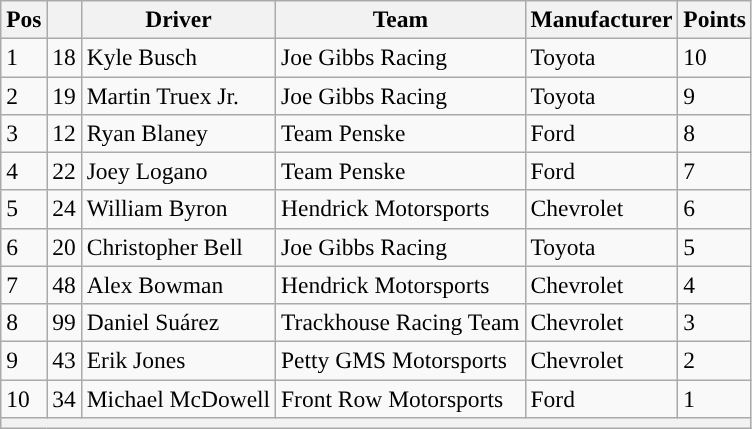<table class="wikitable" style="font-size:98%">
<tr>
<th>Pos</th>
<th></th>
<th>Driver</th>
<th>Team</th>
<th>Manufacturer</th>
<th>Points</th>
</tr>
<tr>
<td>1</td>
<td>18</td>
<td>Kyle Busch</td>
<td>Joe Gibbs Racing</td>
<td>Toyota</td>
<td>10</td>
</tr>
<tr>
<td>2</td>
<td>19</td>
<td>Martin Truex Jr.</td>
<td>Joe Gibbs Racing</td>
<td>Toyota</td>
<td>9</td>
</tr>
<tr>
<td>3</td>
<td>12</td>
<td>Ryan Blaney</td>
<td>Team Penske</td>
<td>Ford</td>
<td>8</td>
</tr>
<tr>
<td>4</td>
<td>22</td>
<td>Joey Logano</td>
<td>Team Penske</td>
<td>Ford</td>
<td>7</td>
</tr>
<tr>
<td>5</td>
<td>24</td>
<td>William Byron</td>
<td>Hendrick Motorsports</td>
<td>Chevrolet</td>
<td>6</td>
</tr>
<tr>
<td>6</td>
<td>20</td>
<td>Christopher Bell</td>
<td>Joe Gibbs Racing</td>
<td>Toyota</td>
<td>5</td>
</tr>
<tr>
<td>7</td>
<td>48</td>
<td>Alex Bowman</td>
<td>Hendrick Motorsports</td>
<td>Chevrolet</td>
<td>4</td>
</tr>
<tr>
<td>8</td>
<td>99</td>
<td>Daniel Suárez</td>
<td>Trackhouse Racing Team</td>
<td>Chevrolet</td>
<td>3</td>
</tr>
<tr>
<td>9</td>
<td>43</td>
<td>Erik Jones</td>
<td>Petty GMS Motorsports</td>
<td>Chevrolet</td>
<td>2</td>
</tr>
<tr>
<td>10</td>
<td>34</td>
<td>Michael McDowell</td>
<td>Front Row Motorsports</td>
<td>Ford</td>
<td>1</td>
</tr>
<tr>
<th colspan="6"></th>
</tr>
</table>
